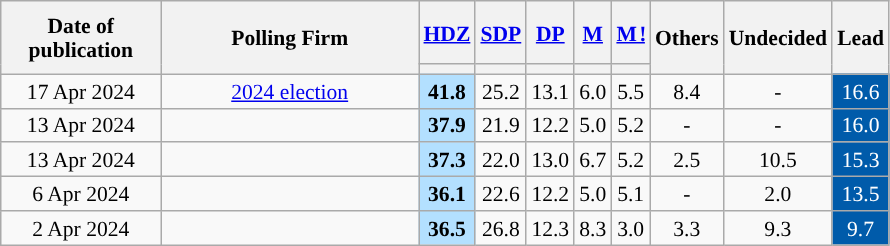<table class="wikitable sortable" style="text-align:center; font-size:90%; line-height:16px;">
<tr style="height:42px;">
<th style="width:100px;" rowspan="2">Date of publication</th>
<th style="width:165px;" rowspan="2">Polling Firm</th>
<th><a href='#'>HDZ</a></th>
<th><a href='#'>SDP</a></th>
<th><a href='#'>DP</a></th>
<th><a href='#'>M</a></th>
<th style="letter-spacing:-1px;"><a href='#'>M !</a></th>
<th class="unsortable" style="width:40px;" rowspan="2">Others</th>
<th class="unsortable" style="width:40px;" rowspan="2">Undecided</th>
<th class="unsortable" style="width:20px;" rowspan="2">Lead</th>
</tr>
<tr>
<th style="color:inherit;background:"></th>
<th data-sort-type="number" style="color:inherit;background:"></th>
<th style="color:inherit;background:"></th>
<th style="color:inherit;background:"></th>
<th style="color:inherit;background:"></th>
</tr>
<tr>
<td>17 Apr 2024</td>
<td><a href='#'>2024 election</a></td>
<td style="background:#B3E0FF"><strong>41.8</strong></td>
<td>25.2</td>
<td>13.1</td>
<td>6.0</td>
<td>5.5</td>
<td>8.4</td>
<td>-</td>
<td style="background:#005BAA; color: white">16.6</td>
</tr>
<tr>
<td>13 Apr 2024</td>
<td></td>
<td style="background:#B3E0FF"><strong>37.9</strong></td>
<td>21.9</td>
<td>12.2</td>
<td>5.0</td>
<td>5.2</td>
<td>-</td>
<td>-</td>
<td style="background:#005BAA; color: white">16.0</td>
</tr>
<tr>
<td>13 Apr 2024</td>
<td></td>
<td style="background:#B3E0FF"><strong>37.3</strong></td>
<td>22.0</td>
<td>13.0</td>
<td>6.7</td>
<td>5.2</td>
<td>2.5</td>
<td>10.5</td>
<td style="background:#005BAA; color: white">15.3</td>
</tr>
<tr>
<td>6 Apr 2024</td>
<td></td>
<td style="background:#B3E0FF"><strong>36.1</strong></td>
<td>22.6</td>
<td>12.2</td>
<td>5.0</td>
<td>5.1</td>
<td>-</td>
<td>2.0</td>
<td style="background:#005BAA; color: white">13.5</td>
</tr>
<tr>
<td>2 Apr 2024</td>
<td></td>
<td style="background:#B3E0FF"><strong>36.5</strong></td>
<td>26.8</td>
<td>12.3</td>
<td>8.3</td>
<td>3.0</td>
<td>3.3</td>
<td>9.3</td>
<td style="background:#005BAA; color: white">9.7</td>
</tr>
</table>
